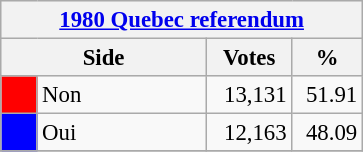<table class="wikitable" style="font-size: 95%; clear:both">
<tr style="background-color:#E9E9E9">
<th colspan=4><a href='#'>1980 Quebec referendum</a></th>
</tr>
<tr style="background-color:#E9E9E9">
<th colspan=2 style="width: 130px">Side</th>
<th style="width: 50px">Votes</th>
<th style="width: 40px">%</th>
</tr>
<tr>
<td bgcolor="red"></td>
<td>Non</td>
<td align="right">13,131</td>
<td align="right">51.91</td>
</tr>
<tr>
<td bgcolor="blue"></td>
<td>Oui</td>
<td align="right">12,163</td>
<td align="right">48.09</td>
</tr>
<tr>
</tr>
</table>
